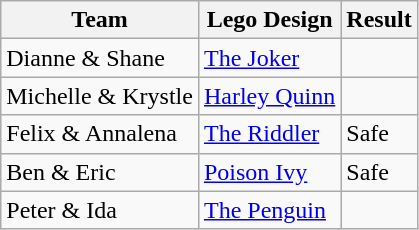<table class="wikitable">
<tr>
<th>Team</th>
<th>Lego Design</th>
<th>Result</th>
</tr>
<tr>
<td>Dianne & Shane</td>
<td><a href='#'>The Joker</a></td>
<td></td>
</tr>
<tr>
<td>Michelle & Krystle</td>
<td><a href='#'>Harley Quinn</a></td>
<td></td>
</tr>
<tr>
<td>Felix & Annalena</td>
<td><a href='#'>The Riddler</a></td>
<td>Safe</td>
</tr>
<tr>
<td>Ben & Eric</td>
<td><a href='#'>Poison Ivy</a></td>
<td>Safe</td>
</tr>
<tr>
<td>Peter & Ida</td>
<td><a href='#'>The Penguin</a></td>
<td></td>
</tr>
</table>
